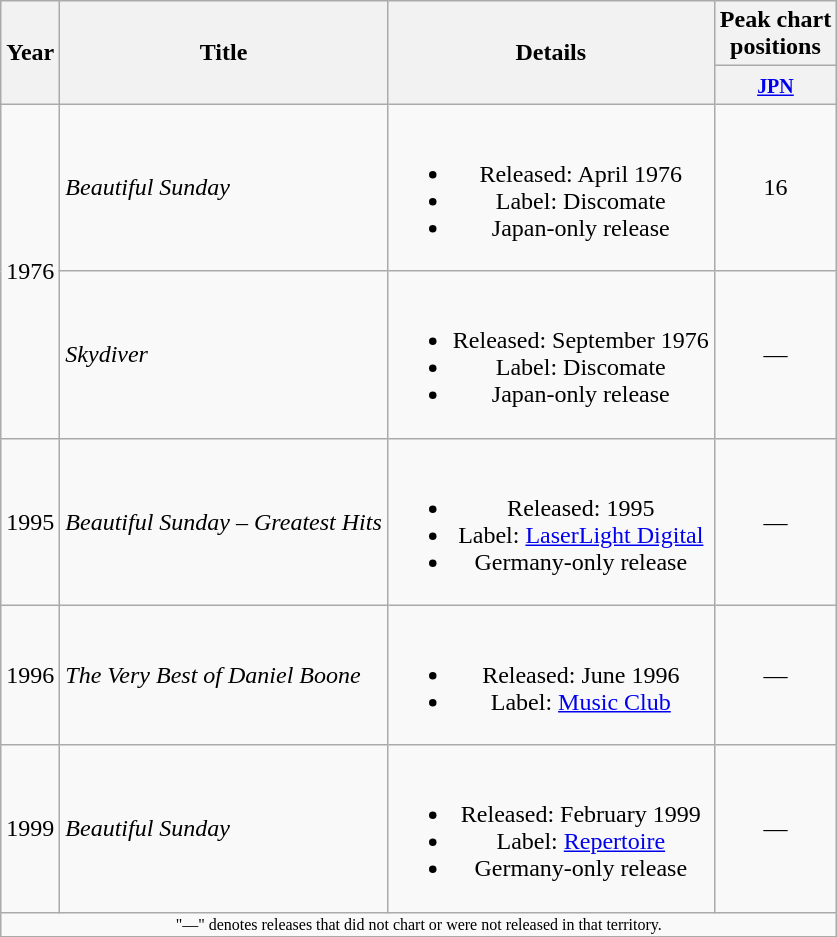<table class="wikitable" style="text-align:center">
<tr>
<th rowspan="2">Year</th>
<th rowspan="2">Title</th>
<th rowspan="2">Details</th>
<th>Peak chart<br>positions</th>
</tr>
<tr>
<th><small><a href='#'>JPN</a></small><br></th>
</tr>
<tr>
<td rowspan="2">1976</td>
<td align="left"><em>Beautiful Sunday</em></td>
<td><br><ul><li>Released: April 1976</li><li>Label: Discomate</li><li>Japan-only release</li></ul></td>
<td>16</td>
</tr>
<tr>
<td align="left"><em>Skydiver</em></td>
<td><br><ul><li>Released: September 1976</li><li>Label: Discomate</li><li>Japan-only release</li></ul></td>
<td>—</td>
</tr>
<tr>
<td>1995</td>
<td align="left"><em>Beautiful Sunday – Greatest Hits</em></td>
<td><br><ul><li>Released: 1995</li><li>Label: <a href='#'>LaserLight Digital</a></li><li>Germany-only release</li></ul></td>
<td>—</td>
</tr>
<tr>
<td>1996</td>
<td align="left"><em>The Very Best of Daniel Boone</em></td>
<td><br><ul><li>Released: June 1996</li><li>Label: <a href='#'>Music Club</a></li></ul></td>
<td>—</td>
</tr>
<tr>
<td>1999</td>
<td align="left"><em>Beautiful Sunday</em></td>
<td><br><ul><li>Released: February 1999</li><li>Label: <a href='#'>Repertoire</a></li><li>Germany-only release</li></ul></td>
<td>—</td>
</tr>
<tr>
<td colspan="4" style="font-size:8pt">"—" denotes releases that did not chart or were not released in that territory.</td>
</tr>
</table>
